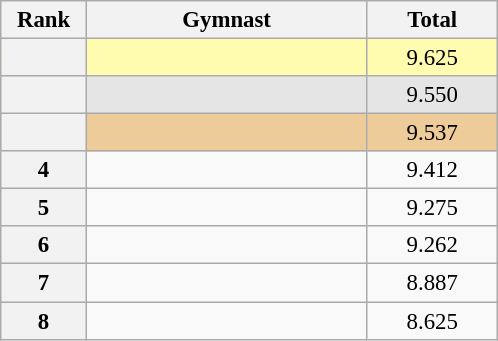<table class="wikitable sortable" style="text-align:center; font-size:95%">
<tr>
<th scope="col" style="width:50px;">Rank</th>
<th scope="col" style="width:180px;">Gymnast</th>
<th scope="col" style="width:80px;">Total</th>
</tr>
<tr style="background:#fffcaf;">
<th scope=row style="text-align:center"></th>
<td style="text-align:left;"></td>
<td>9.625</td>
</tr>
<tr style="background:#e5e5e5;">
<th scope=row style="text-align:center"></th>
<td style="text-align:left;"></td>
<td>9.550</td>
</tr>
<tr style="background:#ec9;">
<th scope=row style="text-align:center"></th>
<td style="text-align:left;"></td>
<td>9.537</td>
</tr>
<tr>
<th scope=row style="text-align:center">4</th>
<td style="text-align:left;"></td>
<td>9.412</td>
</tr>
<tr>
<th scope=row style="text-align:center">5</th>
<td style="text-align:left;"></td>
<td>9.275</td>
</tr>
<tr>
<th scope=row style="text-align:center">6</th>
<td style="text-align:left;"></td>
<td>9.262</td>
</tr>
<tr>
<th scope=row style="text-align:center">7</th>
<td style="text-align:left;"></td>
<td>8.887</td>
</tr>
<tr>
<th scope=row style="text-align:center">8</th>
<td style="text-align:left;"></td>
<td>8.625</td>
</tr>
</table>
